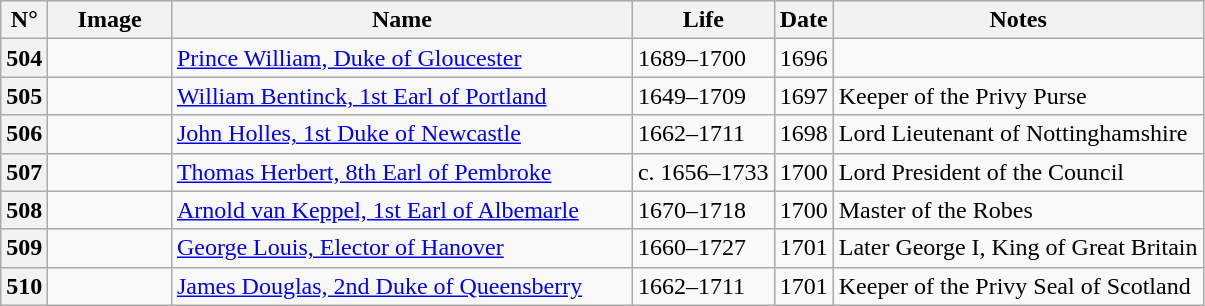<table class="wikitable">
<tr>
<th>N°</th>
<th style="width: 75px;">Image</th>
<th style="width: 300px;">Name</th>
<th>Life</th>
<th>Date</th>
<th>Notes</th>
</tr>
<tr id="William III">
<th>504</th>
<td></td>
<td><a href='#'>Prince William, Duke of Gloucester</a></td>
<td>1689–1700</td>
<td>1696</td>
<td></td>
</tr>
<tr>
<th>505</th>
<td></td>
<td><a href='#'>William Bentinck, 1st Earl of Portland</a></td>
<td>1649–1709</td>
<td>1697</td>
<td>Keeper of the Privy Purse</td>
</tr>
<tr>
<th>506</th>
<td></td>
<td><a href='#'>John Holles, 1st Duke of Newcastle</a></td>
<td>1662–1711</td>
<td>1698</td>
<td>Lord Lieutenant of Nottinghamshire</td>
</tr>
<tr>
<th>507</th>
<td></td>
<td><a href='#'>Thomas Herbert, 8th Earl of Pembroke</a></td>
<td>c. 1656–1733</td>
<td>1700</td>
<td>Lord President of the Council</td>
</tr>
<tr>
<th>508</th>
<td></td>
<td><a href='#'>Arnold van Keppel, 1st Earl of Albemarle</a></td>
<td>1670–1718</td>
<td>1700</td>
<td>Master of the Robes</td>
</tr>
<tr>
<th>509</th>
<td></td>
<td><a href='#'>George Louis, Elector of Hanover</a></td>
<td>1660–1727</td>
<td>1701</td>
<td>Later George I, King of Great Britain</td>
</tr>
<tr>
<th>510</th>
<td></td>
<td><a href='#'>James Douglas, 2nd Duke of Queensberry</a></td>
<td>1662–1711</td>
<td>1701</td>
<td>Keeper of the Privy Seal of Scotland</td>
</tr>
</table>
